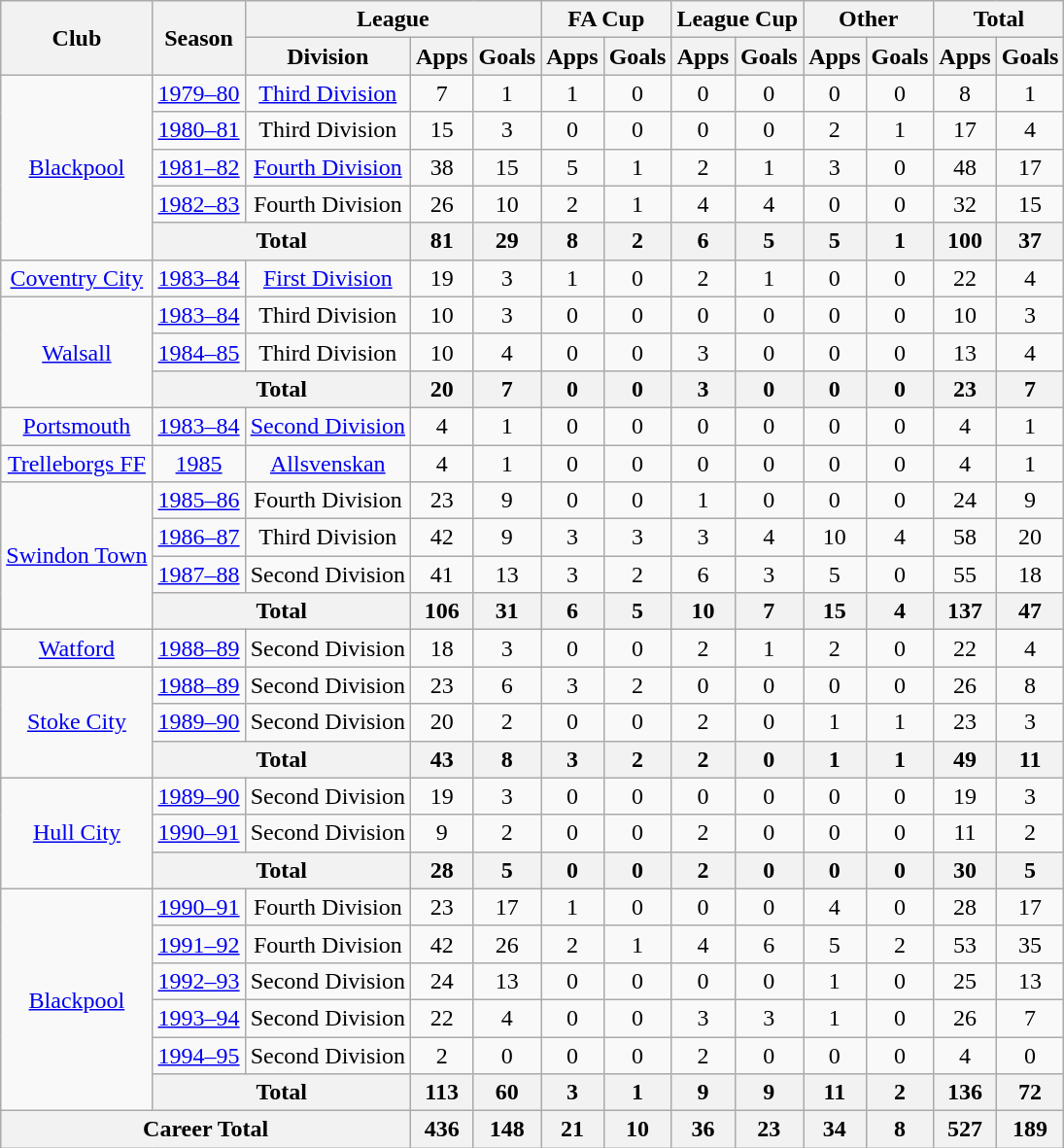<table class="wikitable" style="text-align: center;">
<tr>
<th rowspan="2">Club</th>
<th rowspan="2">Season</th>
<th colspan="3">League</th>
<th colspan="2">FA Cup</th>
<th colspan="2">League Cup</th>
<th colspan="2">Other</th>
<th colspan="2">Total</th>
</tr>
<tr>
<th>Division</th>
<th>Apps</th>
<th>Goals</th>
<th>Apps</th>
<th>Goals</th>
<th>Apps</th>
<th>Goals</th>
<th>Apps</th>
<th>Goals</th>
<th>Apps</th>
<th>Goals</th>
</tr>
<tr>
<td rowspan="5"><a href='#'>Blackpool</a></td>
<td><a href='#'>1979–80</a></td>
<td><a href='#'>Third Division</a></td>
<td>7</td>
<td>1</td>
<td>1</td>
<td>0</td>
<td>0</td>
<td>0</td>
<td>0</td>
<td>0</td>
<td>8</td>
<td>1</td>
</tr>
<tr>
<td><a href='#'>1980–81</a></td>
<td>Third Division</td>
<td>15</td>
<td>3</td>
<td>0</td>
<td>0</td>
<td>0</td>
<td>0</td>
<td>2</td>
<td>1</td>
<td>17</td>
<td>4</td>
</tr>
<tr>
<td><a href='#'>1981–82</a></td>
<td><a href='#'>Fourth Division</a></td>
<td>38</td>
<td>15</td>
<td>5</td>
<td>1</td>
<td>2</td>
<td>1</td>
<td>3</td>
<td>0</td>
<td>48</td>
<td>17</td>
</tr>
<tr>
<td><a href='#'>1982–83</a></td>
<td>Fourth Division</td>
<td>26</td>
<td>10</td>
<td>2</td>
<td>1</td>
<td>4</td>
<td>4</td>
<td>0</td>
<td>0</td>
<td>32</td>
<td>15</td>
</tr>
<tr>
<th colspan="2">Total</th>
<th>81</th>
<th>29</th>
<th>8</th>
<th>2</th>
<th>6</th>
<th>5</th>
<th>5</th>
<th>1</th>
<th>100</th>
<th>37</th>
</tr>
<tr>
<td><a href='#'>Coventry City</a></td>
<td><a href='#'>1983–84</a></td>
<td><a href='#'>First Division</a></td>
<td>19</td>
<td>3</td>
<td>1</td>
<td>0</td>
<td>2</td>
<td>1</td>
<td>0</td>
<td>0</td>
<td>22</td>
<td>4</td>
</tr>
<tr>
<td rowspan="3"><a href='#'>Walsall</a></td>
<td><a href='#'>1983–84</a></td>
<td>Third Division</td>
<td>10</td>
<td>3</td>
<td>0</td>
<td>0</td>
<td>0</td>
<td>0</td>
<td>0</td>
<td>0</td>
<td>10</td>
<td>3</td>
</tr>
<tr>
<td><a href='#'>1984–85</a></td>
<td>Third Division</td>
<td>10</td>
<td>4</td>
<td>0</td>
<td>0</td>
<td>3</td>
<td>0</td>
<td>0</td>
<td>0</td>
<td>13</td>
<td>4</td>
</tr>
<tr>
<th colspan="2">Total</th>
<th>20</th>
<th>7</th>
<th>0</th>
<th>0</th>
<th>3</th>
<th>0</th>
<th>0</th>
<th>0</th>
<th>23</th>
<th>7</th>
</tr>
<tr>
<td><a href='#'>Portsmouth</a></td>
<td><a href='#'>1983–84</a></td>
<td><a href='#'>Second Division</a></td>
<td>4</td>
<td>1</td>
<td>0</td>
<td>0</td>
<td>0</td>
<td>0</td>
<td>0</td>
<td>0</td>
<td>4</td>
<td>1</td>
</tr>
<tr>
<td><a href='#'>Trelleborgs FF</a></td>
<td><a href='#'>1985</a></td>
<td><a href='#'>Allsvenskan</a></td>
<td>4</td>
<td>1</td>
<td>0</td>
<td>0</td>
<td>0</td>
<td>0</td>
<td>0</td>
<td>0</td>
<td>4</td>
<td>1</td>
</tr>
<tr>
<td rowspan="4"><a href='#'>Swindon Town</a></td>
<td><a href='#'>1985–86</a></td>
<td>Fourth Division</td>
<td>23</td>
<td>9</td>
<td>0</td>
<td>0</td>
<td>1</td>
<td>0</td>
<td>0</td>
<td>0</td>
<td>24</td>
<td>9</td>
</tr>
<tr>
<td><a href='#'>1986–87</a></td>
<td>Third Division</td>
<td>42</td>
<td>9</td>
<td>3</td>
<td>3</td>
<td>3</td>
<td>4</td>
<td>10</td>
<td>4</td>
<td>58</td>
<td>20</td>
</tr>
<tr>
<td><a href='#'>1987–88</a></td>
<td>Second Division</td>
<td>41</td>
<td>13</td>
<td>3</td>
<td>2</td>
<td>6</td>
<td>3</td>
<td>5</td>
<td>0</td>
<td>55</td>
<td>18</td>
</tr>
<tr>
<th colspan="2">Total</th>
<th>106</th>
<th>31</th>
<th>6</th>
<th>5</th>
<th>10</th>
<th>7</th>
<th>15</th>
<th>4</th>
<th>137</th>
<th>47</th>
</tr>
<tr>
<td><a href='#'>Watford</a></td>
<td><a href='#'>1988–89</a></td>
<td>Second Division</td>
<td>18</td>
<td>3</td>
<td>0</td>
<td>0</td>
<td>2</td>
<td>1</td>
<td>2</td>
<td>0</td>
<td>22</td>
<td>4</td>
</tr>
<tr>
<td rowspan="3"><a href='#'>Stoke City</a></td>
<td><a href='#'>1988–89</a></td>
<td>Second Division</td>
<td>23</td>
<td>6</td>
<td>3</td>
<td>2</td>
<td>0</td>
<td>0</td>
<td>0</td>
<td>0</td>
<td>26</td>
<td>8</td>
</tr>
<tr>
<td><a href='#'>1989–90</a></td>
<td>Second Division</td>
<td>20</td>
<td>2</td>
<td>0</td>
<td>0</td>
<td>2</td>
<td>0</td>
<td>1</td>
<td>1</td>
<td>23</td>
<td>3</td>
</tr>
<tr>
<th colspan="2">Total</th>
<th>43</th>
<th>8</th>
<th>3</th>
<th>2</th>
<th>2</th>
<th>0</th>
<th>1</th>
<th>1</th>
<th>49</th>
<th>11</th>
</tr>
<tr>
<td rowspan="3"><a href='#'>Hull City</a></td>
<td><a href='#'>1989–90</a></td>
<td>Second Division</td>
<td>19</td>
<td>3</td>
<td>0</td>
<td>0</td>
<td>0</td>
<td>0</td>
<td>0</td>
<td>0</td>
<td>19</td>
<td>3</td>
</tr>
<tr>
<td><a href='#'>1990–91</a></td>
<td>Second Division</td>
<td>9</td>
<td>2</td>
<td>0</td>
<td>0</td>
<td>2</td>
<td>0</td>
<td>0</td>
<td>0</td>
<td>11</td>
<td>2</td>
</tr>
<tr>
<th colspan="2">Total</th>
<th>28</th>
<th>5</th>
<th>0</th>
<th>0</th>
<th>2</th>
<th>0</th>
<th>0</th>
<th>0</th>
<th>30</th>
<th>5</th>
</tr>
<tr>
<td rowspan="6"><a href='#'>Blackpool</a></td>
<td><a href='#'>1990–91</a></td>
<td>Fourth Division</td>
<td>23</td>
<td>17</td>
<td>1</td>
<td>0</td>
<td>0</td>
<td>0</td>
<td>4</td>
<td>0</td>
<td>28</td>
<td>17</td>
</tr>
<tr>
<td><a href='#'>1991–92</a></td>
<td>Fourth Division</td>
<td>42</td>
<td>26</td>
<td>2</td>
<td>1</td>
<td>4</td>
<td>6</td>
<td>5</td>
<td>2</td>
<td>53</td>
<td>35</td>
</tr>
<tr>
<td><a href='#'>1992–93</a></td>
<td>Second Division</td>
<td>24</td>
<td>13</td>
<td>0</td>
<td>0</td>
<td>0</td>
<td>0</td>
<td>1</td>
<td>0</td>
<td>25</td>
<td>13</td>
</tr>
<tr>
<td><a href='#'>1993–94</a></td>
<td>Second Division</td>
<td>22</td>
<td>4</td>
<td>0</td>
<td>0</td>
<td>3</td>
<td>3</td>
<td>1</td>
<td>0</td>
<td>26</td>
<td>7</td>
</tr>
<tr>
<td><a href='#'>1994–95</a></td>
<td>Second Division</td>
<td>2</td>
<td>0</td>
<td>0</td>
<td>0</td>
<td>2</td>
<td>0</td>
<td>0</td>
<td>0</td>
<td>4</td>
<td>0</td>
</tr>
<tr>
<th colspan="2">Total</th>
<th>113</th>
<th>60</th>
<th>3</th>
<th>1</th>
<th>9</th>
<th>9</th>
<th>11</th>
<th>2</th>
<th>136</th>
<th>72</th>
</tr>
<tr>
<th colspan="3">Career Total</th>
<th>436</th>
<th>148</th>
<th>21</th>
<th>10</th>
<th>36</th>
<th>23</th>
<th>34</th>
<th>8</th>
<th>527</th>
<th>189</th>
</tr>
</table>
